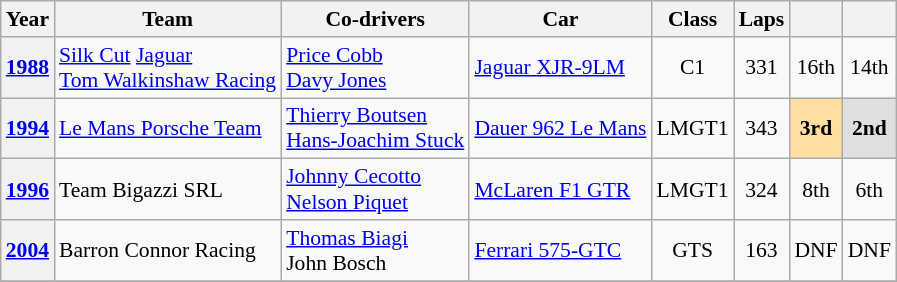<table class="wikitable" style="text-align:center; font-size:90%">
<tr>
<th>Year</th>
<th>Team</th>
<th>Co-drivers</th>
<th>Car</th>
<th>Class</th>
<th>Laps</th>
<th></th>
<th></th>
</tr>
<tr>
<th><a href='#'>1988</a></th>
<td align="left" nowrap> <a href='#'>Silk Cut</a> <a href='#'>Jaguar</a><br> <a href='#'>Tom Walkinshaw Racing</a></td>
<td align="left" nowrap> <a href='#'>Price Cobb</a><br> <a href='#'>Davy Jones</a></td>
<td align="left" nowrap><a href='#'>Jaguar XJR-9LM</a></td>
<td>C1</td>
<td>331</td>
<td>16th</td>
<td>14th</td>
</tr>
<tr>
<th><a href='#'>1994</a></th>
<td align="left" nowrap> <a href='#'>Le Mans Porsche Team</a></td>
<td align="left" nowrap> <a href='#'>Thierry Boutsen</a><br> <a href='#'>Hans-Joachim Stuck</a></td>
<td align="left" nowrap><a href='#'>Dauer 962 Le Mans</a></td>
<td>LMGT1</td>
<td>343</td>
<td style="background:#FFDF9F;"><strong>3rd</strong></td>
<td style="background:#DFDFDF;"><strong>2nd</strong></td>
</tr>
<tr>
<th><a href='#'>1996</a></th>
<td align="left" nowrap> Team Bigazzi SRL</td>
<td align="left" nowrap> <a href='#'>Johnny Cecotto</a><br> <a href='#'>Nelson Piquet</a></td>
<td align="left" nowrap><a href='#'>McLaren F1 GTR</a></td>
<td>LMGT1</td>
<td>324</td>
<td>8th</td>
<td>6th</td>
</tr>
<tr>
<th><a href='#'>2004</a></th>
<td align="left" nowrap> Barron Connor Racing</td>
<td align="left" nowrap> <a href='#'>Thomas Biagi</a><br> John Bosch</td>
<td align="left" nowrap><a href='#'>Ferrari 575-GTC</a></td>
<td>GTS</td>
<td>163</td>
<td>DNF</td>
<td>DNF</td>
</tr>
<tr>
</tr>
</table>
